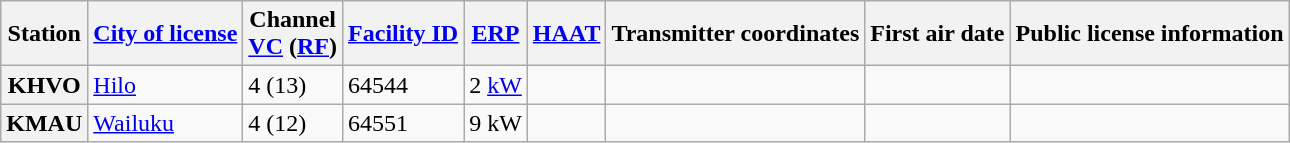<table class="wikitable sortable">
<tr>
<th scope = "col">Station</th>
<th scope = "col"><a href='#'>City of license</a></th>
<th scope = "col">Channel<br><a href='#'>VC</a> (<a href='#'>RF</a>)</th>
<th scope = "col"><a href='#'>Facility ID</a></th>
<th scope = "col"><a href='#'>ERP</a></th>
<th scope = "col"><a href='#'>HAAT</a></th>
<th scope = "col" class="unsortable">Transmitter coordinates</th>
<th scope = "col">First air date</th>
<th scope = "col" class="unsortable">Public license information</th>
</tr>
<tr>
<th scope = "row">KHVO</th>
<td><a href='#'>Hilo</a></td>
<td>4 (13)</td>
<td>64544</td>
<td>2 <a href='#'>kW</a></td>
<td></td>
<td></td>
<td></td>
<td></td>
</tr>
<tr>
<th scope = "row">KMAU</th>
<td><a href='#'>Wailuku</a></td>
<td>4 (12)</td>
<td>64551</td>
<td>9 kW</td>
<td></td>
<td></td>
<td></td>
<td></td>
</tr>
</table>
